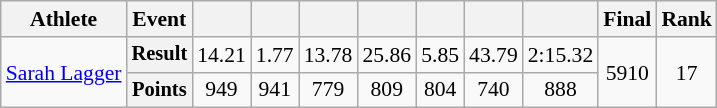<table class=wikitable style=font-size:90%>
<tr>
<th>Athlete</th>
<th>Event</th>
<th></th>
<th></th>
<th></th>
<th></th>
<th></th>
<th></th>
<th></th>
<th>Final</th>
<th>Rank</th>
</tr>
<tr align=center>
<td rowspan=2 align=left><a href='#'>Sarah Lagger</a></td>
<th style=font-size:95%>Result</th>
<td>14.21</td>
<td>1.77</td>
<td>13.78</td>
<td>25.86</td>
<td>5.85</td>
<td>43.79</td>
<td>2:15.32</td>
<td rowspan=2>5910</td>
<td rowspan=2>17</td>
</tr>
<tr align=center>
<th style=font-size:95%>Points</th>
<td>949</td>
<td>941</td>
<td>779</td>
<td>809</td>
<td>804</td>
<td>740</td>
<td>888</td>
</tr>
</table>
